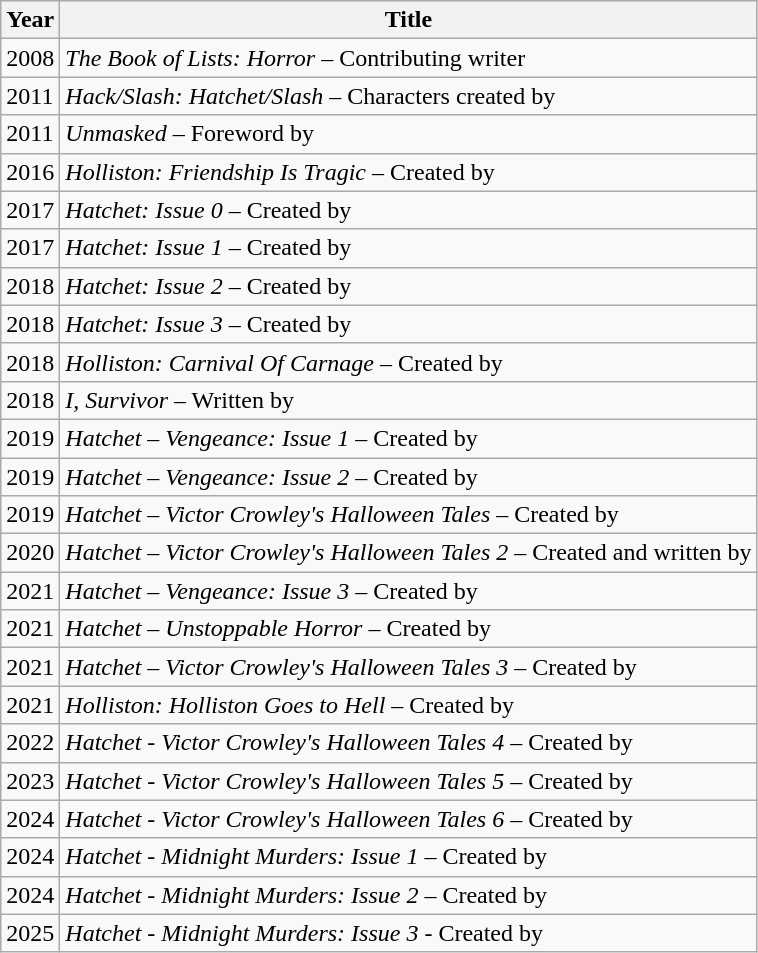<table class="wikitable sortable">
<tr>
<th>Year</th>
<th>Title</th>
</tr>
<tr>
<td>2008</td>
<td><em>The Book of Lists: Horror</em> – Contributing writer</td>
</tr>
<tr>
<td>2011</td>
<td><em>Hack/Slash: Hatchet/Slash</em> – Characters created by</td>
</tr>
<tr>
<td>2011</td>
<td><em>Unmasked</em> – Foreword by</td>
</tr>
<tr>
<td>2016</td>
<td><em>Holliston: Friendship Is Tragic</em> – Created by</td>
</tr>
<tr>
<td>2017</td>
<td><em>Hatchet: Issue 0</em> – Created by</td>
</tr>
<tr>
<td>2017</td>
<td><em>Hatchet: Issue 1</em> – Created by</td>
</tr>
<tr>
<td>2018</td>
<td><em>Hatchet: Issue 2</em> – Created by</td>
</tr>
<tr>
<td>2018</td>
<td><em>Hatchet: Issue 3</em> – Created by</td>
</tr>
<tr>
<td>2018</td>
<td><em>Holliston: Carnival Of Carnage</em> – Created by</td>
</tr>
<tr>
<td>2018</td>
<td><em>I, Survivor</em> – Written by</td>
</tr>
<tr>
<td>2019</td>
<td><em>Hatchet – Vengeance: Issue 1</em> – Created by</td>
</tr>
<tr>
<td>2019</td>
<td><em>Hatchet – Vengeance: Issue 2</em> – Created by</td>
</tr>
<tr>
<td>2019</td>
<td><em>Hatchet – Victor Crowley's Halloween Tales</em> – Created by</td>
</tr>
<tr>
<td>2020</td>
<td><em>Hatchet – Victor Crowley's Halloween Tales 2</em> – Created and written by</td>
</tr>
<tr>
<td>2021</td>
<td><em>Hatchet – Vengeance: Issue 3</em> – Created by</td>
</tr>
<tr>
<td>2021</td>
<td><em>Hatchet – Unstoppable Horror</em> – Created by</td>
</tr>
<tr>
<td>2021</td>
<td><em>Hatchet – Victor Crowley's Halloween Tales 3</em> – Created by</td>
</tr>
<tr>
<td>2021</td>
<td><em>Holliston: Holliston Goes to Hell</em> – Created by</td>
</tr>
<tr>
<td>2022</td>
<td><em>Hatchet - Victor Crowley's Halloween Tales 4</em> – Created by</td>
</tr>
<tr>
<td>2023</td>
<td><em>Hatchet - Victor Crowley's Halloween Tales 5</em> – Created by</td>
</tr>
<tr>
<td>2024</td>
<td><em>Hatchet - Victor Crowley's Halloween Tales 6</em> – Created by</td>
</tr>
<tr>
<td>2024</td>
<td><em>Hatchet - Midnight Murders: Issue 1</em> – Created by</td>
</tr>
<tr>
<td>2024</td>
<td><em>Hatchet - Midnight Murders: Issue 2</em> – Created by</td>
</tr>
<tr>
<td>2025</td>
<td><em>Hatchet - Midnight Murders: Issue 3 -</em> Created by</td>
</tr>
</table>
